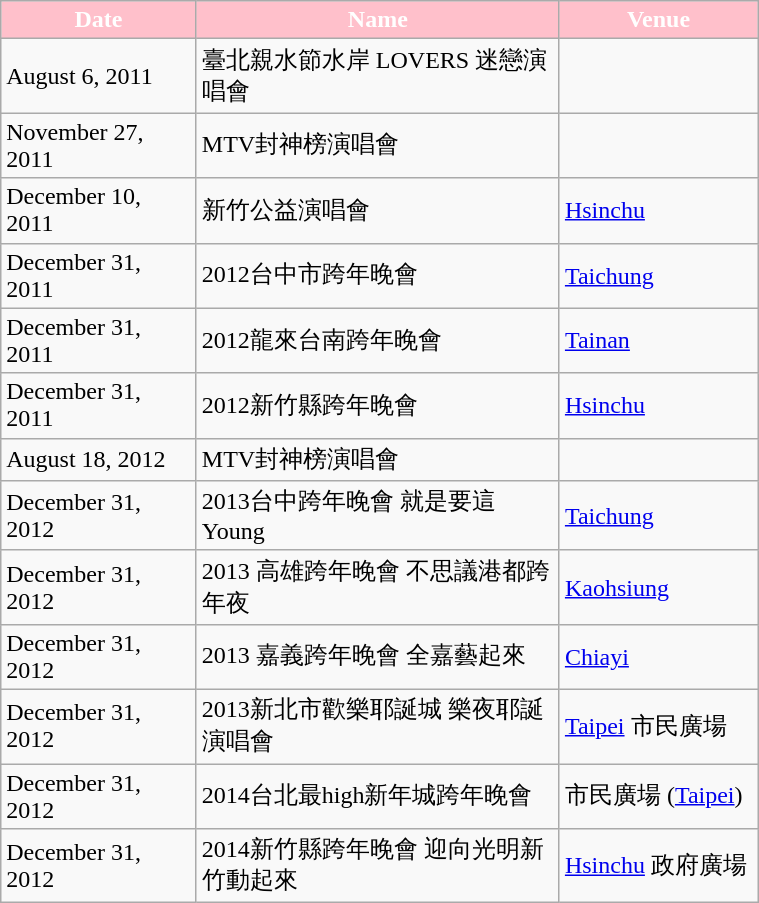<table class="wikitable" width="40%">
<tr style="background: pink; color:white" align=center>
<td style="width:5%"><strong>Date</strong></td>
<td style="width:15%"><strong>Name</strong></td>
<td style="width:5%"><strong>Venue</strong></td>
</tr>
<tr>
<td>August 6, 2011</td>
<td>臺北親水節水岸 LOVERS 迷戀演唱會</td>
<td></td>
</tr>
<tr>
<td>November 27, 2011</td>
<td>MTV封神榜演唱會</td>
<td></td>
</tr>
<tr>
<td>December 10, 2011</td>
<td>新竹公益演唱會</td>
<td><a href='#'>Hsinchu</a></td>
</tr>
<tr>
<td>December 31, 2011</td>
<td>2012台中市跨年晚會</td>
<td><a href='#'>Taichung</a></td>
</tr>
<tr>
<td>December 31, 2011</td>
<td>2012龍來台南跨年晚會</td>
<td><a href='#'>Tainan</a></td>
</tr>
<tr>
<td>December 31, 2011</td>
<td>2012新竹縣跨年晚會</td>
<td><a href='#'>Hsinchu</a></td>
</tr>
<tr>
<td>August 18, 2012</td>
<td>MTV封神榜演唱會</td>
<td></td>
</tr>
<tr>
<td>December 31, 2012</td>
<td>2013台中跨年晚會 就是要這Young</td>
<td><a href='#'>Taichung</a></td>
</tr>
<tr>
<td>December 31, 2012</td>
<td>2013 高雄跨年晚會 不思議港都跨年夜</td>
<td><a href='#'>Kaohsiung</a></td>
</tr>
<tr>
<td>December 31, 2012</td>
<td>2013 嘉義跨年晚會 全嘉藝起來</td>
<td><a href='#'>Chiayi</a></td>
</tr>
<tr>
<td>December 31, 2012</td>
<td>2013新北市歡樂耶誕城 樂夜耶誕演唱會</td>
<td><a href='#'>Taipei</a> 市民廣場</td>
</tr>
<tr>
<td>December 31, 2012</td>
<td>2014台北最high新年城跨年晚會</td>
<td>市民廣場 (<a href='#'>Taipei</a>)</td>
</tr>
<tr>
<td>December 31, 2012</td>
<td>2014新竹縣跨年晚會 迎向光明新竹動起來</td>
<td><a href='#'>Hsinchu</a> 政府廣場</td>
</tr>
</table>
